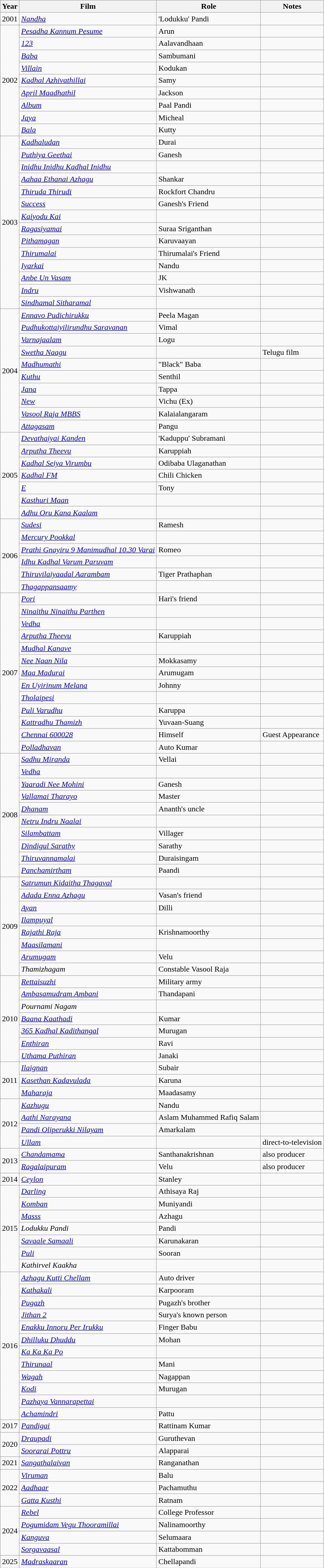<table class="wikitable">
<tr>
<th>Year</th>
<th>Film</th>
<th>Role</th>
<th>Notes</th>
</tr>
<tr>
<td>2001</td>
<td><em><a href='#'>Nandha</a></em></td>
<td>'Lodukku' Pandi</td>
<td></td>
</tr>
<tr>
<td rowspan="9">2002</td>
<td><em><a href='#'>Pesadha Kannum Pesume</a></em></td>
<td>Arun</td>
<td></td>
</tr>
<tr>
<td><em><a href='#'>123</a></em></td>
<td>Aalavandhaan</td>
<td></td>
</tr>
<tr>
<td><em><a href='#'>Baba</a></em></td>
<td>Sambumani</td>
<td></td>
</tr>
<tr>
<td><em><a href='#'>Villain</a></em></td>
<td>Kodukan</td>
<td></td>
</tr>
<tr>
<td><em><a href='#'>Kadhal Azhivathillai</a></em></td>
<td>Samy</td>
<td></td>
</tr>
<tr>
<td><em><a href='#'>April Maadhathil</a></em></td>
<td>Jackson</td>
<td></td>
</tr>
<tr>
<td><em><a href='#'>Album</a></em></td>
<td>Paal Pandi</td>
<td></td>
</tr>
<tr>
<td><em><a href='#'>Jaya</a></em></td>
<td>Micheal</td>
<td></td>
</tr>
<tr>
<td><em><a href='#'>Bala</a></em></td>
<td>Kutty</td>
<td></td>
</tr>
<tr>
<td rowspan="14">2003</td>
<td><em><a href='#'>Kadhaludan</a></em></td>
<td>Durai</td>
<td></td>
</tr>
<tr>
<td><em><a href='#'>Puthiya Geethai</a></em></td>
<td>Ganesh</td>
<td></td>
</tr>
<tr>
<td><em><a href='#'>Inidhu Inidhu Kadhal Inidhu</a></em></td>
<td></td>
<td></td>
</tr>
<tr>
<td><em><a href='#'>Aahaa Ethanai Azhagu</a></em></td>
<td>Shankar</td>
<td></td>
</tr>
<tr>
<td><em><a href='#'>Thiruda Thirudi</a></em></td>
<td>Rockfort Chandru</td>
<td></td>
</tr>
<tr>
<td><em><a href='#'>Success</a></em></td>
<td>Ganesh's Friend</td>
<td></td>
</tr>
<tr>
<td><em><a href='#'>Kaiyodu Kai</a></em></td>
<td></td>
<td></td>
</tr>
<tr>
<td><em><a href='#'>Ragasiyamai</a></em></td>
<td>Suraa Sriganthan</td>
<td></td>
</tr>
<tr>
<td><em><a href='#'>Pithamagan</a></em></td>
<td>Karuvaayan</td>
<td></td>
</tr>
<tr>
<td><em><a href='#'>Thirumalai</a></em></td>
<td>Thirumalai's Friend</td>
<td></td>
</tr>
<tr>
<td><em><a href='#'>Iyarkai</a></em></td>
<td>Nandu</td>
<td></td>
</tr>
<tr>
<td><em><a href='#'>Anbe Un Vasam</a></em></td>
<td>JK</td>
<td></td>
</tr>
<tr>
<td><em><a href='#'>Indru</a></em></td>
<td>Vishwanath</td>
<td></td>
</tr>
<tr>
<td><em><a href='#'>Sindhamal Sitharamal</a></em></td>
<td></td>
<td></td>
</tr>
<tr>
<td rowspan="10">2004</td>
<td><em><a href='#'>Ennavo Pudichirukku</a></em></td>
<td>Peela Magan</td>
<td></td>
</tr>
<tr>
<td><em><a href='#'>Pudhukottaiyilirundhu Saravanan</a></em></td>
<td>Vimal</td>
<td></td>
</tr>
<tr>
<td><em><a href='#'>Varnajaalam</a></em></td>
<td>Logu</td>
<td></td>
</tr>
<tr>
<td><em><a href='#'>Swetha Naagu</a></em></td>
<td></td>
<td>Telugu film</td>
</tr>
<tr>
<td><em><a href='#'>Madhumathi</a></em></td>
<td>"Black" Baba</td>
<td></td>
</tr>
<tr>
<td><em><a href='#'>Kuthu</a></em></td>
<td>Senthil</td>
<td></td>
</tr>
<tr>
<td><em><a href='#'>Jana</a></em></td>
<td>Tappa</td>
<td></td>
</tr>
<tr>
<td><em><a href='#'>New</a></em></td>
<td>Vichu (Ex)</td>
<td></td>
</tr>
<tr>
<td><em><a href='#'>Vasool Raja MBBS</a></em></td>
<td>Kalaialangaram</td>
<td></td>
</tr>
<tr>
<td><em><a href='#'>Attagasam</a></em></td>
<td>Pangu</td>
<td></td>
</tr>
<tr>
<td rowspan="7">2005</td>
<td><em><a href='#'>Devathaiyai Kanden</a></em></td>
<td>'Kaduppu' Subramani</td>
<td></td>
</tr>
<tr>
<td><em><a href='#'>Arputha Theevu</a></em></td>
<td>Karuppiah</td>
<td></td>
</tr>
<tr>
<td><em><a href='#'>Kadhal Seiya Virumbu</a></em></td>
<td>Odibaba Ulaganathan</td>
<td></td>
</tr>
<tr>
<td><em><a href='#'>Kadhal FM</a></em></td>
<td>Chili Chicken</td>
<td></td>
</tr>
<tr>
<td><em><a href='#'>E</a></em></td>
<td>Tony</td>
<td></td>
</tr>
<tr>
<td><em><a href='#'>Kasthuri Maan</a></em></td>
<td></td>
<td></td>
</tr>
<tr>
<td><em><a href='#'>Adhu Oru Kana Kaalam</a></em></td>
<td></td>
<td></td>
</tr>
<tr>
<td rowspan="6">2006</td>
<td><em><a href='#'>Sudesi</a></em></td>
<td>Ramesh</td>
<td></td>
</tr>
<tr>
<td><em><a href='#'>Mercury Pookkal</a></em></td>
<td></td>
<td></td>
</tr>
<tr>
<td><em><a href='#'>Prathi Gnayiru 9 Manimudhal 10.30 Varai</a></em></td>
<td>Romeo</td>
<td></td>
</tr>
<tr>
<td><em><a href='#'>Idhu Kadhal Varum Paruvam</a></em></td>
<td></td>
<td></td>
</tr>
<tr>
<td><em><a href='#'>Thiruvilaiyaadal Aarambam</a></em></td>
<td>Tiger Prathaphan</td>
<td></td>
</tr>
<tr>
<td><em><a href='#'>Thagappansaamy</a></em></td>
<td></td>
<td></td>
</tr>
<tr>
<td rowspan="13">2007</td>
<td><em><a href='#'>Pori</a></em></td>
<td>Hari's friend</td>
<td></td>
</tr>
<tr>
<td><em><a href='#'>Ninaithu Ninaithu Parthen</a></em></td>
<td></td>
<td></td>
</tr>
<tr>
<td><em><a href='#'>Vedha</a></em></td>
<td></td>
<td></td>
</tr>
<tr>
<td><em><a href='#'>Arputha Theevu</a></em></td>
<td>Karuppiah</td>
<td></td>
</tr>
<tr>
<td><em><a href='#'>Mudhal Kanave</a></em></td>
<td></td>
<td></td>
</tr>
<tr>
<td><em><a href='#'>Nee Naan Nila</a></em></td>
<td>Mokkasamy</td>
<td></td>
</tr>
<tr>
<td><em><a href='#'>Maa Madurai</a></em></td>
<td>Arumugam</td>
<td></td>
</tr>
<tr>
<td><em><a href='#'>En Uyirinum Melana</a></em></td>
<td>Johnny</td>
<td></td>
</tr>
<tr>
<td><em><a href='#'>Tholaipesi</a></em></td>
<td></td>
<td></td>
</tr>
<tr>
<td><em><a href='#'>Puli Varudhu</a></em></td>
<td>Karuppa</td>
<td></td>
</tr>
<tr>
<td><em><a href='#'>Kattradhu Thamizh</a></em></td>
<td>Yuvaan-Suang</td>
<td></td>
</tr>
<tr>
<td><em><a href='#'>Chennai 600028</a></em></td>
<td>Himself</td>
<td>Guest Appearance</td>
</tr>
<tr>
<td><em><a href='#'>Polladhavan</a></em></td>
<td>Auto Kumar</td>
<td></td>
</tr>
<tr>
<td rowspan="10">2008</td>
<td><em><a href='#'>Sadhu Miranda</a></em></td>
<td>Vellai</td>
<td></td>
</tr>
<tr>
<td><em><a href='#'>Vedha</a></em></td>
<td></td>
<td></td>
</tr>
<tr>
<td><em><a href='#'>Yaaradi Nee Mohini</a></em></td>
<td>Ganesh</td>
<td></td>
</tr>
<tr>
<td><em><a href='#'>Vallamai Tharayo</a></em></td>
<td>Master</td>
<td></td>
</tr>
<tr>
<td><em><a href='#'>Dhanam</a></em></td>
<td>Ananth's uncle</td>
<td></td>
</tr>
<tr>
<td><em><a href='#'>Netru Indru Naalai</a></em></td>
<td></td>
<td></td>
</tr>
<tr>
<td><em><a href='#'>Silambattam</a></em></td>
<td>Villager</td>
<td></td>
</tr>
<tr>
<td><em><a href='#'>Dindigul Sarathy</a></em></td>
<td>Sarathy</td>
<td></td>
</tr>
<tr>
<td><em><a href='#'>Thiruvannamalai</a></em></td>
<td>Duraisingam</td>
<td></td>
</tr>
<tr>
<td><em><a href='#'>Panchamirtham</a></em></td>
<td>Paandi</td>
<td></td>
</tr>
<tr>
<td rowspan="8">2009</td>
<td><em><a href='#'>Satrumun Kidaitha Thagaval</a></em></td>
<td></td>
<td></td>
</tr>
<tr>
<td><em><a href='#'>Adada Enna Azhagu</a></em></td>
<td>Vasan's friend</td>
<td></td>
</tr>
<tr>
<td><em><a href='#'>Ayan</a></em></td>
<td>Dilli</td>
<td></td>
</tr>
<tr>
<td><em><a href='#'>Ilampuyal</a></em></td>
<td></td>
<td></td>
</tr>
<tr>
<td><em><a href='#'>Rajathi Raja</a></em></td>
<td>Krishnamoorthy</td>
<td></td>
</tr>
<tr>
<td><em><a href='#'>Maasilamani</a></em></td>
<td></td>
<td></td>
</tr>
<tr>
<td><em><a href='#'>Arumugam</a></em></td>
<td>Velu</td>
<td></td>
</tr>
<tr>
<td><em>Thamizhagam</em></td>
<td>Constable Vasool Raja</td>
<td></td>
</tr>
<tr>
<td rowspan="7">2010</td>
<td><em><a href='#'>Rettaisuzhi</a></em></td>
<td>Military army</td>
<td></td>
</tr>
<tr>
<td><em><a href='#'>Ambasamudram Ambani</a></em></td>
<td>Thandapani</td>
<td></td>
</tr>
<tr>
<td><em>Pournami Nagam</em></td>
<td></td>
<td></td>
</tr>
<tr>
<td><em><a href='#'>Baana Kaathadi</a></em></td>
<td>Kumar</td>
<td></td>
</tr>
<tr>
<td><em><a href='#'>365 Kadhal Kadithangal</a></em></td>
<td>Murugan</td>
<td></td>
</tr>
<tr>
<td><em><a href='#'>Enthiran</a></em></td>
<td>Ravi</td>
<td></td>
</tr>
<tr>
<td><em><a href='#'>Uthama Puthiran</a></em></td>
<td>Janaki</td>
<td></td>
</tr>
<tr>
<td rowspan="3">2011</td>
<td><em><a href='#'>Ilaignan</a></em></td>
<td>Subair</td>
<td></td>
</tr>
<tr>
<td><em><a href='#'>Kasethan Kadavulada</a></em></td>
<td>Karuna</td>
<td></td>
</tr>
<tr>
<td><em><a href='#'>Maharaja</a></em></td>
<td>Maadasamy</td>
<td></td>
</tr>
<tr>
<td rowspan="4">2012</td>
<td><em><a href='#'>Kazhugu</a></em></td>
<td>Nandu</td>
<td></td>
</tr>
<tr>
<td><em><a href='#'>Aathi Narayana</a></em></td>
<td>Aslam Muhammed Rafiq Salam</td>
<td></td>
</tr>
<tr>
<td><em><a href='#'>Pandi Oliperukki Nilayam</a></em></td>
<td>Amarkalam</td>
<td></td>
</tr>
<tr>
<td><em><a href='#'>Ullam</a></em></td>
<td></td>
<td>direct-to-television</td>
</tr>
<tr>
<td rowspan="2">2013</td>
<td><em><a href='#'>Chandamama</a></em></td>
<td>Santhanakrishnan</td>
<td>also producer</td>
</tr>
<tr>
<td><em><a href='#'>Ragalaipuram</a></em></td>
<td>Velu</td>
<td>also producer</td>
</tr>
<tr>
<td>2014</td>
<td><em><a href='#'>Ceylon</a></em></td>
<td>Stanley</td>
<td></td>
</tr>
<tr>
<td rowspan="7">2015</td>
<td><em><a href='#'>Darling</a></em></td>
<td>Athisaya Raj</td>
<td></td>
</tr>
<tr>
<td><em><a href='#'>Komban</a></em></td>
<td>Muniyandi</td>
<td></td>
</tr>
<tr>
<td><em><a href='#'>Masss</a></em></td>
<td>Azhagu</td>
<td></td>
</tr>
<tr>
<td><em>Lodukku Pandi</em></td>
<td>Pandi</td>
<td></td>
</tr>
<tr>
<td><em><a href='#'>Savaale Samaali</a></em></td>
<td>Karunakaran</td>
<td></td>
</tr>
<tr>
<td><em><a href='#'>Puli</a></em></td>
<td>Sooran</td>
<td></td>
</tr>
<tr>
<td><em>Kathirvel Kaakha</em></td>
<td></td>
<td></td>
</tr>
<tr>
<td rowspan="12">2016</td>
<td><em><a href='#'>Azhagu Kutti Chellam</a></em></td>
<td>Auto driver</td>
<td></td>
</tr>
<tr>
<td><em><a href='#'>Kathakali</a></em></td>
<td>Karpooram</td>
<td></td>
</tr>
<tr>
<td><em><a href='#'>Pugazh</a></em></td>
<td>Pugazh's brother</td>
<td></td>
</tr>
<tr>
<td><em><a href='#'>Jithan 2</a></em></td>
<td>Surya's known person</td>
<td></td>
</tr>
<tr>
<td><em><a href='#'>Enakku Innoru Per Irukku</a></em></td>
<td>Finger Babu</td>
<td></td>
</tr>
<tr>
<td><em><a href='#'>Dhilluku Dhuddu</a></em></td>
<td>Mohan</td>
<td></td>
</tr>
<tr>
<td><em><a href='#'>Ka Ka Ka Po</a></em></td>
<td></td>
<td></td>
</tr>
<tr>
<td><em><a href='#'>Thirunaal</a></em></td>
<td>Mani</td>
<td></td>
</tr>
<tr>
<td><em><a href='#'>Wagah</a></em></td>
<td>Nagappan</td>
<td></td>
</tr>
<tr>
<td><em><a href='#'>Kodi</a></em></td>
<td>Murugan</td>
<td></td>
</tr>
<tr>
<td><em><a href='#'>Pazhaya Vannarapettai</a></em></td>
<td></td>
<td></td>
</tr>
<tr>
<td><em><a href='#'>Achamindri</a></em></td>
<td>Pattu</td>
<td></td>
</tr>
<tr>
<td rowspan="1">2017</td>
<td><em><a href='#'>Pandigai</a></em></td>
<td>Rattinam Kumar</td>
<td></td>
</tr>
<tr>
<td rowspan="2">2020</td>
<td><em><a href='#'>Draupadi</a></em></td>
<td>Guruthevan</td>
<td></td>
</tr>
<tr>
<td><em><a href='#'>Soorarai Pottru</a></em></td>
<td>Alapparai</td>
<td></td>
</tr>
<tr>
<td rowspan="1">2021</td>
<td><em><a href='#'>Sangathalaivan</a></em></td>
<td>Ranganathan</td>
<td></td>
</tr>
<tr>
<td rowspan="3">2022</td>
<td><em><a href='#'>Viruman</a></em></td>
<td>Balu</td>
<td></td>
</tr>
<tr>
<td><em><a href='#'>Aadhaar</a></em></td>
<td>Pachamuthu</td>
<td></td>
</tr>
<tr>
<td><em><a href='#'>Gatta Kusthi</a></em></td>
<td>Ratnam</td>
<td></td>
</tr>
<tr>
<td rowspan="4">2024</td>
<td><a href='#'><em>Rebel</em></a></td>
<td>College Professor</td>
<td></td>
</tr>
<tr>
<td><em><a href='#'>Pogumidam Vegu Thooramillai</a></em></td>
<td>Nalinamoorthy</td>
<td></td>
</tr>
<tr>
<td><em><a href='#'>Kanguva</a></em></td>
<td>Selumaara</td>
<td></td>
</tr>
<tr>
<td><em><a href='#'>Sorgavaasal</a></em></td>
<td>Kattabomman</td>
<td></td>
</tr>
<tr>
<td>2025</td>
<td><em><a href='#'>Madraskaaran</a></em></td>
<td>Chellapandi</td>
<td></td>
</tr>
</table>
